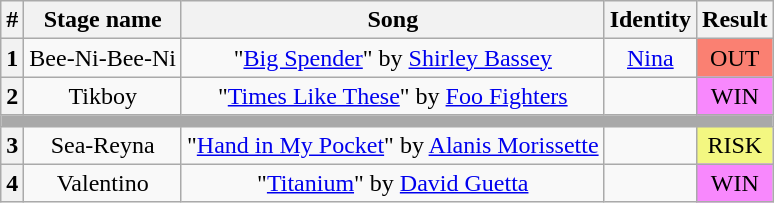<table class="wikitable" style="text-align: center;">
<tr>
<th>#</th>
<th>Stage name</th>
<th>Song</th>
<th>Identity</th>
<th>Result</th>
</tr>
<tr>
<th>1</th>
<td>Bee-Ni-Bee-Ni</td>
<td>"<a href='#'>Big Spender</a>" by <a href='#'>Shirley Bassey</a></td>
<td><a href='#'>Nina</a></td>
<td style="background:salmon;">OUT</td>
</tr>
<tr>
<th>2</th>
<td>Tikboy</td>
<td>"<a href='#'>Times Like These</a>" by <a href='#'>Foo Fighters</a></td>
<td></td>
<td style="background:#F888FD;">WIN</td>
</tr>
<tr>
<td colspan="5" style="background:darkgray"></td>
</tr>
<tr>
<th>3</th>
<td>Sea-Reyna</td>
<td>"<a href='#'>Hand in My Pocket</a>" by <a href='#'>Alanis Morissette</a></td>
<td></td>
<td style="background:#F3F781;">RISK</td>
</tr>
<tr>
<th>4</th>
<td>Valentino</td>
<td>"<a href='#'>Titanium</a>" by <a href='#'>David Guetta</a></td>
<td></td>
<td style="background:#F888FD;">WIN</td>
</tr>
</table>
